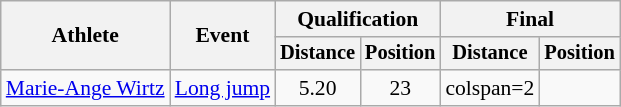<table class=wikitable style=font-size:90%>
<tr>
<th rowspan=2>Athlete</th>
<th rowspan=2>Event</th>
<th colspan=2>Qualification</th>
<th colspan=2>Final</th>
</tr>
<tr style=font-size:95%>
<th>Distance</th>
<th>Position</th>
<th>Distance</th>
<th>Position</th>
</tr>
<tr align=center>
<td align=left><a href='#'>Marie-Ange Wirtz</a></td>
<td align=left><a href='#'>Long jump</a></td>
<td>5.20</td>
<td>23</td>
<td>colspan=2 </td>
</tr>
</table>
